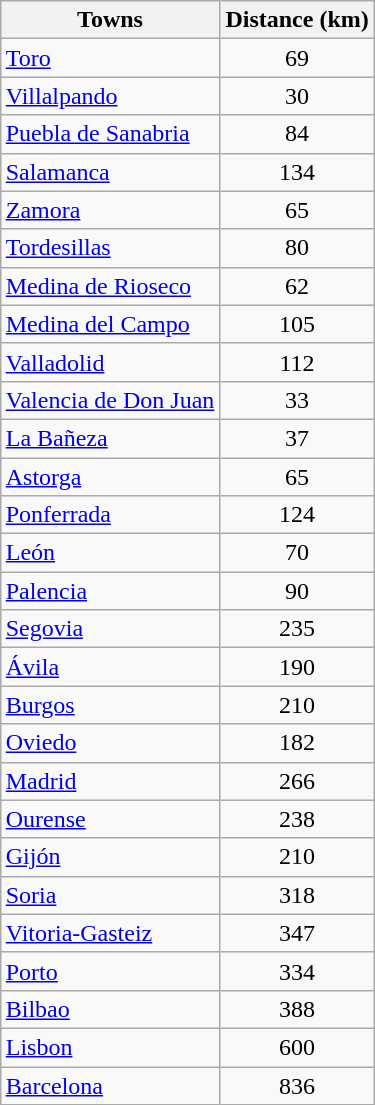<table class="wikitable sortable"  style="float:right; text-align:center;">
<tr>
<th>Towns</th>
<th>Distance (km)</th>
</tr>
<tr>
<td style="text-align:left;"><a href='#'>Toro</a></td>
<td>69</td>
</tr>
<tr>
<td style="text-align:left;"><a href='#'>Villalpando</a></td>
<td>30</td>
</tr>
<tr>
<td style="text-align:left;"><a href='#'>Puebla de Sanabria</a></td>
<td>84</td>
</tr>
<tr>
<td style="text-align:left;"><a href='#'>Salamanca</a></td>
<td>134</td>
</tr>
<tr>
<td style="text-align:left;"><a href='#'>Zamora</a></td>
<td>65</td>
</tr>
<tr>
<td style="text-align:left;"><a href='#'>Tordesillas</a></td>
<td>80</td>
</tr>
<tr>
<td style="text-align:left;"><a href='#'>Medina de Rioseco</a></td>
<td>62</td>
</tr>
<tr>
<td style="text-align:left;"><a href='#'>Medina del Campo</a></td>
<td>105</td>
</tr>
<tr>
<td style="text-align:left;"><a href='#'>Valladolid</a></td>
<td>112</td>
</tr>
<tr>
<td style="text-align:left;"><a href='#'>Valencia de Don Juan</a></td>
<td>33</td>
</tr>
<tr>
<td style="text-align:left;"><a href='#'>La Bañeza</a></td>
<td>37</td>
</tr>
<tr>
<td style="text-align:left;"><a href='#'>Astorga</a></td>
<td>65</td>
</tr>
<tr>
<td style="text-align:left;"><a href='#'>Ponferrada</a></td>
<td>124</td>
</tr>
<tr>
<td style="text-align:left;"><a href='#'>León</a></td>
<td>70</td>
</tr>
<tr>
<td style="text-align:left;"><a href='#'>Palencia</a></td>
<td>90</td>
</tr>
<tr>
<td style="text-align:left;"><a href='#'>Segovia</a></td>
<td>235</td>
</tr>
<tr>
<td style="text-align:left;"><a href='#'>Ávila</a></td>
<td>190</td>
</tr>
<tr>
<td style="text-align:left;"><a href='#'>Burgos</a></td>
<td>210</td>
</tr>
<tr>
<td style="text-align:left;"><a href='#'>Oviedo</a></td>
<td>182</td>
</tr>
<tr>
<td style="text-align:left;"><a href='#'>Madrid</a></td>
<td>266</td>
</tr>
<tr>
<td style="text-align:left;"><a href='#'>Ourense</a></td>
<td>238</td>
</tr>
<tr>
<td style="text-align:left;"><a href='#'>Gijón</a></td>
<td>210</td>
</tr>
<tr>
<td style="text-align:left;"><a href='#'>Soria</a></td>
<td>318</td>
</tr>
<tr>
<td style="text-align:left;"><a href='#'>Vitoria-Gasteiz</a></td>
<td>347</td>
</tr>
<tr>
<td style="text-align:left;"><a href='#'>Porto</a></td>
<td>334</td>
</tr>
<tr>
<td style="text-align:left;"><a href='#'>Bilbao</a></td>
<td>388</td>
</tr>
<tr>
<td style="text-align:left;"><a href='#'>Lisbon</a></td>
<td>600</td>
</tr>
<tr>
<td style="text-align:left;"><a href='#'>Barcelona</a></td>
<td>836</td>
</tr>
</table>
